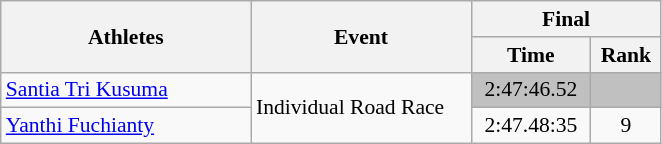<table class=wikitable style="font-size:90%; text-align:center">
<tr>
<th width="160" rowspan="2">Athletes</th>
<th width="140" rowspan="2">Event</th>
<th width="120" colspan="2">Final</th>
</tr>
<tr>
<th>Time</th>
<th>Rank</th>
</tr>
<tr>
<td align=left><a href='#'>Santia Tri Kusuma</a></td>
<td align=left rowspan=2>Individual Road Race</td>
<td bgcolor="silver">2:47:46.52</td>
<td bgcolor="silver"></td>
</tr>
<tr>
<td align=left><a href='#'>Yanthi Fuchianty</a></td>
<td>2:47.48:35</td>
<td>9</td>
</tr>
</table>
